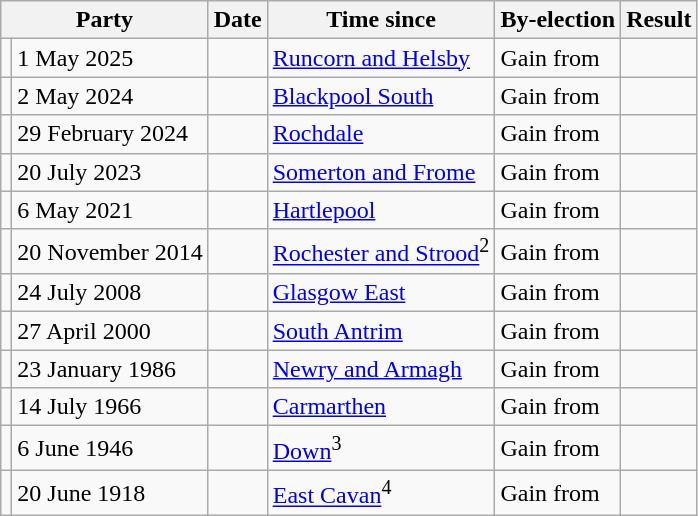<table class="wikitable">
<tr>
<th ! scope="col" colspan=2>Party</th>
<th ! scope="col">Date</th>
<th ! scope="col">Time since</th>
<th ! scope="col">By-election</th>
<th ! scope="col" colspan=3>Result</th>
</tr>
<tr>
<td></td>
<td>1 May 2025</td>
<td></td>
<td><a href='#'>Runcorn and Helsby</a></td>
<td>Gain from</td>
<td></td>
</tr>
<tr>
<td></td>
<td>2 May 2024</td>
<td></td>
<td><a href='#'>Blackpool South</a></td>
<td>Gain from</td>
<td></td>
</tr>
<tr>
<td></td>
<td>29 February 2024</td>
<td></td>
<td><a href='#'>Rochdale</a></td>
<td>Gain from</td>
<td></td>
</tr>
<tr>
<td></td>
<td>20 July 2023</td>
<td></td>
<td><a href='#'>Somerton and Frome</a></td>
<td>Gain from</td>
<td></td>
</tr>
<tr>
<td></td>
<td>6 May 2021</td>
<td></td>
<td><a href='#'>Hartlepool</a></td>
<td>Gain from</td>
<td></td>
</tr>
<tr>
<td></td>
<td>20 November 2014</td>
<td></td>
<td><a href='#'>Rochester and Strood</a><sup>2</sup></td>
<td>Gain from</td>
<td></td>
</tr>
<tr>
<td></td>
<td>24 July 2008</td>
<td></td>
<td><a href='#'>Glasgow East</a></td>
<td>Gain from</td>
<td></td>
</tr>
<tr>
<td></td>
<td>27 April 2000</td>
<td></td>
<td><a href='#'>South Antrim</a></td>
<td>Gain from</td>
<td></td>
</tr>
<tr>
<td></td>
<td>23 January 1986</td>
<td></td>
<td><a href='#'>Newry and Armagh</a></td>
<td>Gain from</td>
</tr>
<tr>
<td></td>
<td>14 July 1966</td>
<td></td>
<td><a href='#'>Carmarthen</a></td>
<td>Gain from</td>
<td></td>
</tr>
<tr>
<td></td>
<td>6 June 1946</td>
<td></td>
<td><a href='#'>Down</a><sup>3</sup></td>
<td>Gain from</td>
<td></td>
</tr>
<tr>
<td></td>
<td>20 June 1918</td>
<td></td>
<td><a href='#'>East Cavan</a><sup>4</sup></td>
<td>Gain from</td>
<td></td>
</tr>
</table>
